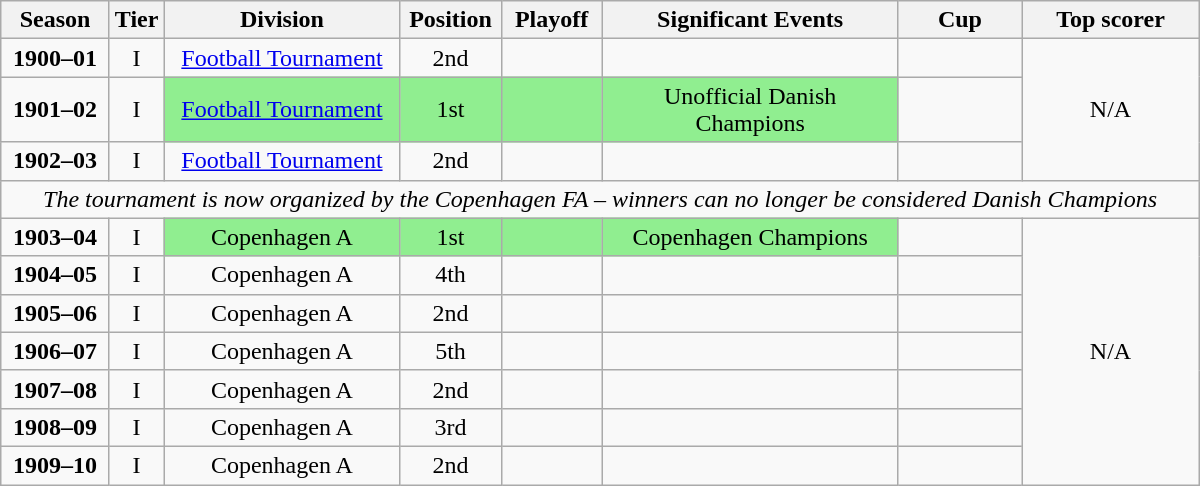<table class="wikitable"  style="text-align:center; width:800px;">
<tr>
<th style="width:65px;">Season</th>
<th style="width:25px;">Tier</th>
<th style="width:150px;">Division</th>
<th style="width:60px;">Position</th>
<th style="width:60px;">Playoff</th>
<th style="width:190px;">Significant Events</th>
<th style="width:75px;">Cup</th>
<th colspan="2" style="width:180px;">Top scorer</th>
</tr>
<tr>
<td><strong>1900–01</strong></td>
<td>I</td>
<td><a href='#'>Football Tournament</a></td>
<td>2nd</td>
<td></td>
<td></td>
<td></td>
<td colspan=2 rowspan=3>N/A</td>
</tr>
<tr>
<td><strong>1901–02</strong></td>
<td>I</td>
<td style="background: #90EE90;"><a href='#'>Football Tournament</a></td>
<td style="background: #90EE90;">1st</td>
<td style="background: #90EE90;"></td>
<td style="background: #90EE90;">Unofficial Danish Champions</td>
<td></td>
</tr>
<tr>
<td><strong>1902–03</strong></td>
<td>I</td>
<td><a href='#'>Football Tournament</a></td>
<td>2nd</td>
<td></td>
<td></td>
<td></td>
</tr>
<tr>
<td colspan="9" style="text-align:center;"><em>The tournament is now organized by the Copenhagen FA – winners can no longer be considered Danish Champions</em></td>
</tr>
<tr>
<td><strong>1903–04</strong></td>
<td>I</td>
<td style="background: #90EE90;">Copenhagen A</td>
<td style="background: #90EE90;">1st</td>
<td style="background: #90EE90;"></td>
<td style="background: #90EE90;">Copenhagen Champions</td>
<td></td>
<td colspan=2 rowspan=8>N/A</td>
</tr>
<tr>
<td><strong>1904–05</strong></td>
<td>I</td>
<td>Copenhagen A</td>
<td>4th</td>
<td></td>
<td></td>
<td></td>
</tr>
<tr>
<td><strong>1905–06</strong></td>
<td>I</td>
<td>Copenhagen A</td>
<td>2nd</td>
<td></td>
<td></td>
<td></td>
</tr>
<tr>
<td><strong>1906–07</strong></td>
<td>I</td>
<td>Copenhagen A</td>
<td>5th</td>
<td></td>
<td></td>
<td></td>
</tr>
<tr>
<td><strong>1907–08</strong></td>
<td>I</td>
<td>Copenhagen A</td>
<td>2nd</td>
<td></td>
<td></td>
<td></td>
</tr>
<tr>
<td><strong>1908–09</strong></td>
<td>I</td>
<td>Copenhagen A</td>
<td>3rd</td>
<td></td>
<td></td>
<td></td>
</tr>
<tr>
<td><strong>1909–10</strong></td>
<td>I</td>
<td>Copenhagen A</td>
<td>2nd</td>
<td></td>
<td></td>
<td></td>
</tr>
</table>
